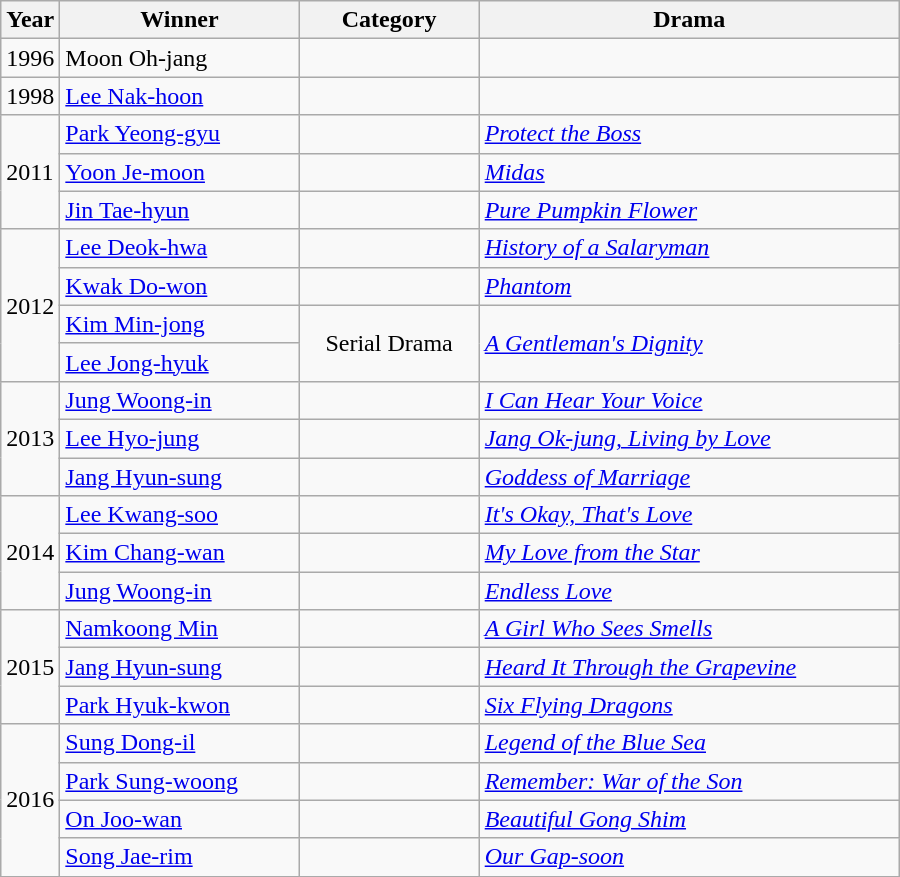<table class="wikitable" style="width:600px">
<tr>
<th width=10>Year</th>
<th>Winner</th>
<th>Category</th>
<th>Drama</th>
</tr>
<tr>
<td>1996</td>
<td>Moon Oh-jang</td>
<td></td>
<td></td>
</tr>
<tr>
<td>1998</td>
<td><a href='#'>Lee Nak-hoon</a></td>
<td></td>
<td></td>
</tr>
<tr>
<td rowspan=3>2011</td>
<td><a href='#'>Park Yeong-gyu</a></td>
<td></td>
<td><em><a href='#'>Protect the Boss</a></em></td>
</tr>
<tr>
<td><a href='#'>Yoon Je-moon</a></td>
<td></td>
<td><em><a href='#'>Midas</a></em></td>
</tr>
<tr>
<td><a href='#'>Jin Tae-hyun</a></td>
<td></td>
<td><em><a href='#'>Pure Pumpkin Flower</a></em></td>
</tr>
<tr>
<td rowspan=4>2012</td>
<td><a href='#'>Lee Deok-hwa</a></td>
<td></td>
<td><em><a href='#'>History of a Salaryman</a></em></td>
</tr>
<tr>
<td><a href='#'>Kwak Do-won</a></td>
<td></td>
<td><em><a href='#'>Phantom</a></em></td>
</tr>
<tr>
<td><a href='#'>Kim Min-jong</a></td>
<td rowspan=2 style="text-align:center;">Serial Drama</td>
<td rowspan=2><em><a href='#'>A Gentleman's Dignity</a></em></td>
</tr>
<tr>
<td><a href='#'>Lee Jong-hyuk</a></td>
</tr>
<tr>
<td rowspan=3>2013</td>
<td><a href='#'>Jung Woong-in</a></td>
<td></td>
<td><em><a href='#'>I Can Hear Your Voice</a></em></td>
</tr>
<tr>
<td><a href='#'>Lee Hyo-jung</a></td>
<td></td>
<td><em><a href='#'>Jang Ok-jung, Living by Love</a></em></td>
</tr>
<tr>
<td><a href='#'>Jang Hyun-sung</a></td>
<td></td>
<td><em><a href='#'>Goddess of Marriage</a></em></td>
</tr>
<tr>
<td rowspan=3>2014</td>
<td><a href='#'>Lee Kwang-soo</a></td>
<td></td>
<td><em><a href='#'>It's Okay, That's Love</a></em></td>
</tr>
<tr>
<td><a href='#'>Kim Chang-wan</a></td>
<td></td>
<td><em><a href='#'>My Love from the Star</a></em></td>
</tr>
<tr>
<td><a href='#'>Jung Woong-in</a></td>
<td></td>
<td><em><a href='#'>Endless Love</a></em></td>
</tr>
<tr>
<td rowspan=3>2015</td>
<td><a href='#'>Namkoong Min</a></td>
<td></td>
<td><em><a href='#'>A Girl Who Sees Smells</a></em></td>
</tr>
<tr>
<td><a href='#'>Jang Hyun-sung</a></td>
<td></td>
<td><em><a href='#'>Heard It Through the Grapevine</a></em></td>
</tr>
<tr>
<td><a href='#'>Park Hyuk-kwon</a></td>
<td></td>
<td><em><a href='#'>Six Flying Dragons</a></em></td>
</tr>
<tr>
<td rowspan=4>2016</td>
<td><a href='#'>Sung Dong-il</a></td>
<td></td>
<td><em><a href='#'>Legend of the Blue Sea</a></em></td>
</tr>
<tr>
<td><a href='#'>Park Sung-woong</a></td>
<td></td>
<td><em><a href='#'>Remember: War of the Son</a></em></td>
</tr>
<tr>
<td><a href='#'>On Joo-wan</a></td>
<td></td>
<td><em><a href='#'>Beautiful Gong Shim</a></em></td>
</tr>
<tr>
<td><a href='#'>Song Jae-rim</a></td>
<td></td>
<td><em><a href='#'>Our Gap-soon</a></em></td>
</tr>
<tr>
</tr>
</table>
